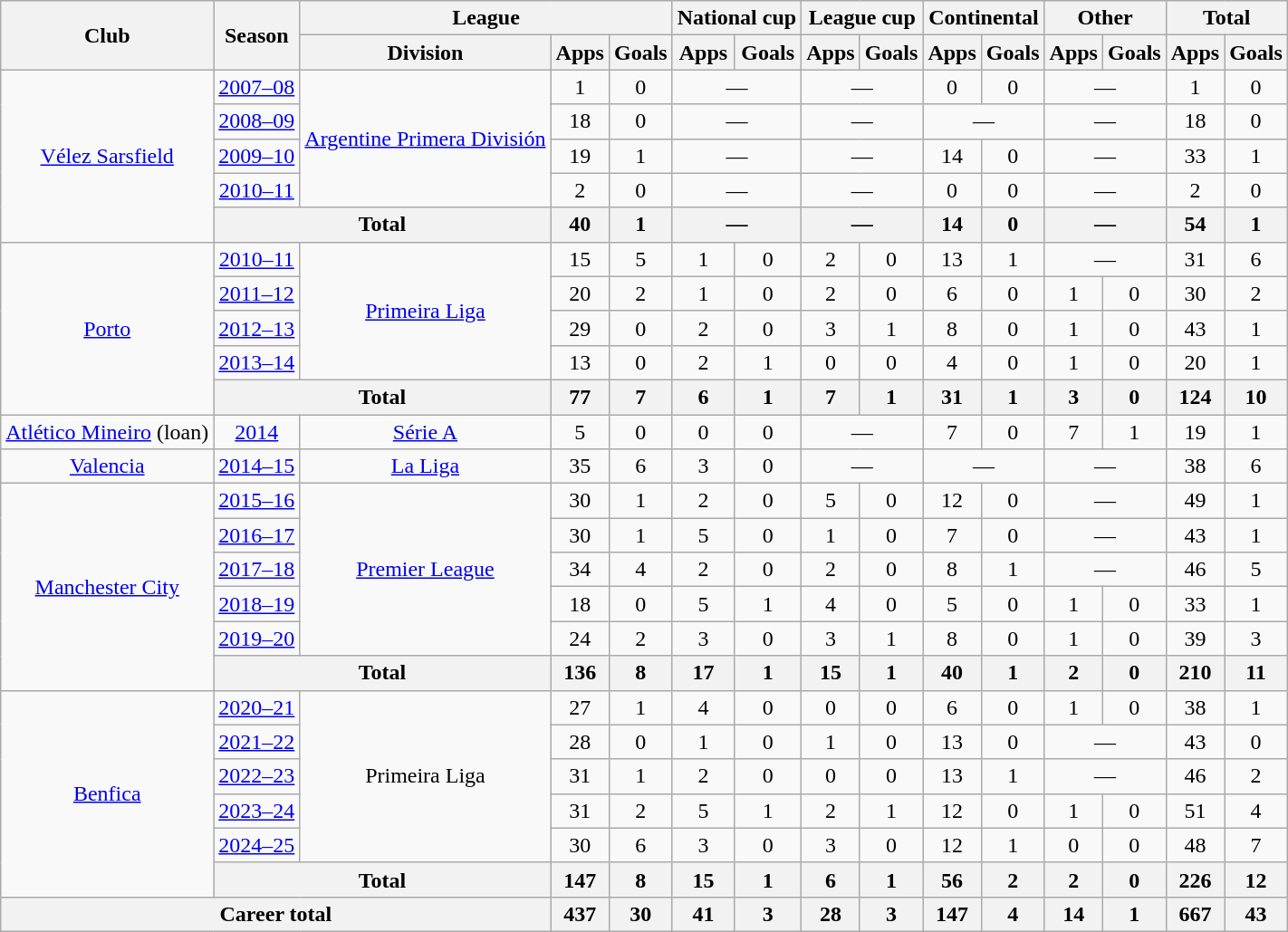<table class="wikitable" style="text-align:center">
<tr>
<th rowspan="2">Club</th>
<th rowspan="2">Season</th>
<th colspan="3">League</th>
<th colspan="2">National cup</th>
<th colspan="2">League cup</th>
<th colspan="2">Continental</th>
<th colspan="2">Other</th>
<th colspan="2">Total</th>
</tr>
<tr>
<th>Division</th>
<th>Apps</th>
<th>Goals</th>
<th>Apps</th>
<th>Goals</th>
<th>Apps</th>
<th>Goals</th>
<th>Apps</th>
<th>Goals</th>
<th>Apps</th>
<th>Goals</th>
<th>Apps</th>
<th>Goals</th>
</tr>
<tr>
<td rowspan="5"><a href='#'>Vélez Sarsfield</a></td>
<td><a href='#'>2007–08</a></td>
<td rowspan="4"><a href='#'>Argentine Primera División</a></td>
<td>1</td>
<td>0</td>
<td colspan="2">—</td>
<td colspan="2">—</td>
<td>0</td>
<td>0</td>
<td colspan="2">—</td>
<td>1</td>
<td>0</td>
</tr>
<tr>
<td><a href='#'>2008–09</a></td>
<td>18</td>
<td>0</td>
<td colspan="2">—</td>
<td colspan="2">—</td>
<td colspan="2">—</td>
<td colspan="2">—</td>
<td>18</td>
<td>0</td>
</tr>
<tr>
<td><a href='#'>2009–10</a></td>
<td>19</td>
<td>1</td>
<td colspan="2">—</td>
<td colspan="2">—</td>
<td>14</td>
<td>0</td>
<td colspan="2">—</td>
<td>33</td>
<td>1</td>
</tr>
<tr>
<td><a href='#'>2010–11</a></td>
<td>2</td>
<td>0</td>
<td colspan="2">—</td>
<td colspan="2">—</td>
<td>0</td>
<td>0</td>
<td colspan="2">—</td>
<td>2</td>
<td>0</td>
</tr>
<tr>
<th colspan="2">Total</th>
<th>40</th>
<th>1</th>
<th colspan="2">—</th>
<th colspan="2">—</th>
<th>14</th>
<th>0</th>
<th colspan="2">—</th>
<th>54</th>
<th>1</th>
</tr>
<tr>
<td rowspan="5"><a href='#'>Porto</a></td>
<td><a href='#'>2010–11</a></td>
<td rowspan="4"><a href='#'>Primeira Liga</a></td>
<td>15</td>
<td>5</td>
<td>1</td>
<td>0</td>
<td>2</td>
<td>0</td>
<td>13</td>
<td>1</td>
<td colspan="2">—</td>
<td>31</td>
<td>6</td>
</tr>
<tr>
<td><a href='#'>2011–12</a></td>
<td>20</td>
<td>2</td>
<td>1</td>
<td>0</td>
<td>2</td>
<td>0</td>
<td>6</td>
<td>0</td>
<td>1</td>
<td>0</td>
<td>30</td>
<td>2</td>
</tr>
<tr>
<td><a href='#'>2012–13</a></td>
<td>29</td>
<td>0</td>
<td>2</td>
<td>0</td>
<td>3</td>
<td>1</td>
<td>8</td>
<td>0</td>
<td>1</td>
<td>0</td>
<td>43</td>
<td>1</td>
</tr>
<tr>
<td><a href='#'>2013–14</a></td>
<td>13</td>
<td>0</td>
<td>2</td>
<td>1</td>
<td>0</td>
<td>0</td>
<td>4</td>
<td>0</td>
<td>1</td>
<td>0</td>
<td>20</td>
<td>1</td>
</tr>
<tr>
<th colspan="2">Total</th>
<th>77</th>
<th>7</th>
<th>6</th>
<th>1</th>
<th>7</th>
<th>1</th>
<th>31</th>
<th>1</th>
<th>3</th>
<th>0</th>
<th>124</th>
<th>10</th>
</tr>
<tr>
<td><a href='#'>Atlético Mineiro</a> (loan)</td>
<td><a href='#'>2014</a></td>
<td><a href='#'>Série A</a></td>
<td>5</td>
<td>0</td>
<td>0</td>
<td>0</td>
<td colspan="2">—</td>
<td>7</td>
<td>0</td>
<td>7</td>
<td>1</td>
<td>19</td>
<td>1</td>
</tr>
<tr>
<td><a href='#'>Valencia</a></td>
<td><a href='#'>2014–15</a></td>
<td><a href='#'>La Liga</a></td>
<td>35</td>
<td>6</td>
<td>3</td>
<td>0</td>
<td colspan="2">—</td>
<td colspan="2">—</td>
<td colspan="2">—</td>
<td>38</td>
<td>6</td>
</tr>
<tr>
<td rowspan="6"><a href='#'>Manchester City</a></td>
<td><a href='#'>2015–16</a></td>
<td rowspan="5"><a href='#'>Premier League</a></td>
<td>30</td>
<td>1</td>
<td>2</td>
<td>0</td>
<td>5</td>
<td>0</td>
<td>12</td>
<td>0</td>
<td colspan="2">—</td>
<td>49</td>
<td>1</td>
</tr>
<tr>
<td><a href='#'>2016–17</a></td>
<td>30</td>
<td>1</td>
<td>5</td>
<td>0</td>
<td>1</td>
<td>0</td>
<td>7</td>
<td>0</td>
<td colspan="2">—</td>
<td>43</td>
<td>1</td>
</tr>
<tr>
<td><a href='#'>2017–18</a></td>
<td>34</td>
<td>4</td>
<td>2</td>
<td>0</td>
<td>2</td>
<td>0</td>
<td>8</td>
<td>1</td>
<td colspan="2">—</td>
<td>46</td>
<td>5</td>
</tr>
<tr>
<td><a href='#'>2018–19</a></td>
<td>18</td>
<td>0</td>
<td>5</td>
<td>1</td>
<td>4</td>
<td>0</td>
<td>5</td>
<td>0</td>
<td>1</td>
<td>0</td>
<td>33</td>
<td>1</td>
</tr>
<tr>
<td><a href='#'>2019–20</a></td>
<td>24</td>
<td>2</td>
<td>3</td>
<td>0</td>
<td>3</td>
<td>1</td>
<td>8</td>
<td>0</td>
<td>1</td>
<td>0</td>
<td>39</td>
<td>3</td>
</tr>
<tr>
<th colspan="2">Total</th>
<th>136</th>
<th>8</th>
<th>17</th>
<th>1</th>
<th>15</th>
<th>1</th>
<th>40</th>
<th>1</th>
<th>2</th>
<th>0</th>
<th>210</th>
<th>11</th>
</tr>
<tr>
<td rowspan="6"><a href='#'>Benfica</a></td>
<td><a href='#'>2020–21</a></td>
<td rowspan="5">Primeira Liga</td>
<td>27</td>
<td>1</td>
<td>4</td>
<td>0</td>
<td>0</td>
<td>0</td>
<td>6</td>
<td>0</td>
<td>1</td>
<td>0</td>
<td>38</td>
<td>1</td>
</tr>
<tr>
<td><a href='#'>2021–22</a></td>
<td>28</td>
<td>0</td>
<td>1</td>
<td>0</td>
<td>1</td>
<td>0</td>
<td>13</td>
<td>0</td>
<td colspan="2">—</td>
<td>43</td>
<td>0</td>
</tr>
<tr>
<td><a href='#'>2022–23</a></td>
<td>31</td>
<td>1</td>
<td>2</td>
<td>0</td>
<td>0</td>
<td>0</td>
<td>13</td>
<td>1</td>
<td colspan="2">—</td>
<td>46</td>
<td>2</td>
</tr>
<tr>
<td><a href='#'>2023–24</a></td>
<td>31</td>
<td>2</td>
<td>5</td>
<td>1</td>
<td>2</td>
<td>1</td>
<td>12</td>
<td>0</td>
<td>1</td>
<td>0</td>
<td>51</td>
<td>4</td>
</tr>
<tr>
<td><a href='#'>2024–25</a></td>
<td>30</td>
<td>6</td>
<td>3</td>
<td>0</td>
<td>3</td>
<td>0</td>
<td>12</td>
<td>1</td>
<td>0</td>
<td>0</td>
<td>48</td>
<td>7</td>
</tr>
<tr>
<th colspan="2">Total</th>
<th>147</th>
<th>8</th>
<th>15</th>
<th>1</th>
<th>6</th>
<th>1</th>
<th>56</th>
<th>2</th>
<th>2</th>
<th>0</th>
<th>226</th>
<th>12</th>
</tr>
<tr>
<th colspan="3">Career total</th>
<th>437</th>
<th>30</th>
<th>41</th>
<th>3</th>
<th>28</th>
<th>3</th>
<th>147</th>
<th>4</th>
<th>14</th>
<th>1</th>
<th>667</th>
<th>43</th>
</tr>
</table>
